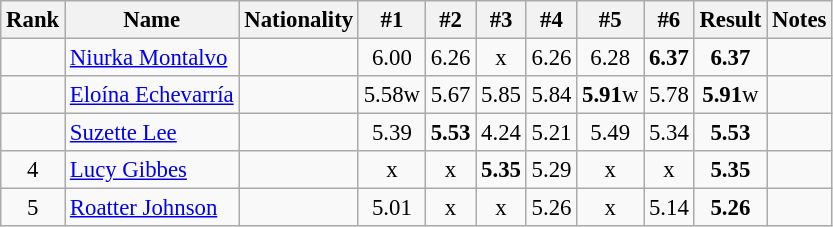<table class="wikitable sortable" style="text-align:center;font-size:95%">
<tr>
<th>Rank</th>
<th>Name</th>
<th>Nationality</th>
<th>#1</th>
<th>#2</th>
<th>#3</th>
<th>#4</th>
<th>#5</th>
<th>#6</th>
<th>Result</th>
<th>Notes</th>
</tr>
<tr>
<td></td>
<td align=left><a href='#'>Niurka Montalvo</a></td>
<td align=left></td>
<td>6.00</td>
<td>6.26</td>
<td>x</td>
<td>6.26</td>
<td>6.28</td>
<td><strong>6.37</strong></td>
<td><strong>6.37</strong></td>
<td></td>
</tr>
<tr>
<td></td>
<td align=left><a href='#'>Eloína Echevarría</a></td>
<td align=left></td>
<td>5.58w</td>
<td>5.67</td>
<td>5.85</td>
<td>5.84</td>
<td><strong>5.91</strong>w</td>
<td>5.78</td>
<td><strong>5.91</strong>w</td>
<td></td>
</tr>
<tr>
<td></td>
<td align=left><a href='#'>Suzette Lee</a></td>
<td align=left></td>
<td>5.39</td>
<td><strong>5.53</strong></td>
<td>4.24</td>
<td>5.21</td>
<td>5.49</td>
<td>5.34</td>
<td><strong>5.53</strong></td>
<td></td>
</tr>
<tr>
<td>4</td>
<td align=left><a href='#'>Lucy Gibbes</a></td>
<td align=left></td>
<td>x</td>
<td>x</td>
<td><strong>5.35</strong></td>
<td>5.29</td>
<td>x</td>
<td>x</td>
<td><strong>5.35</strong></td>
<td></td>
</tr>
<tr>
<td>5</td>
<td align=left><a href='#'>Roatter Johnson</a></td>
<td align=left></td>
<td>5.01</td>
<td>x</td>
<td>x</td>
<td>5.26</td>
<td>x</td>
<td>5.14</td>
<td><strong>5.26</strong></td>
<td></td>
</tr>
</table>
